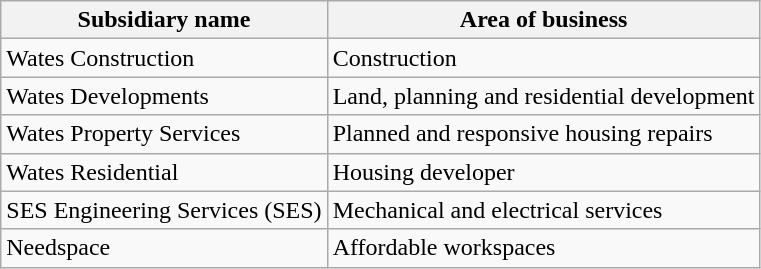<table class="wikitable">
<tr>
<th>Subsidiary name</th>
<th>Area of business</th>
</tr>
<tr>
<td>Wates Construction</td>
<td>Construction</td>
</tr>
<tr>
<td>Wates Developments</td>
<td>Land, planning and residential development</td>
</tr>
<tr>
<td>Wates Property Services</td>
<td>Planned and responsive housing repairs</td>
</tr>
<tr>
<td>Wates Residential</td>
<td>Housing developer</td>
</tr>
<tr>
<td>SES Engineering Services (SES)</td>
<td>Mechanical and electrical services</td>
</tr>
<tr>
<td>Needspace</td>
<td>Affordable workspaces</td>
</tr>
</table>
